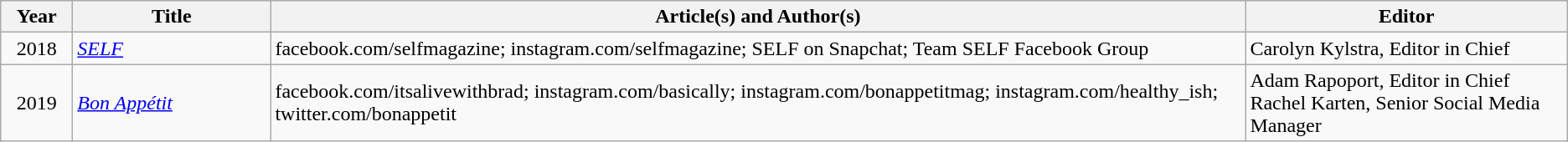<table class="sortable wikitable plainrowheaders">
<tr>
<th scope="col" style="width:50px;">Year</th>
<th scope="col" style="width:150px;">Title</th>
<th>Article(s) and Author(s)</th>
<th>Editor</th>
</tr>
<tr>
<td align=center>2018</td>
<td><em><a href='#'>SELF</a></em></td>
<td>facebook.com/selfmagazine; instagram.com/selfmagazine; SELF on Snapchat; Team SELF Facebook Group</td>
<td>Carolyn Kylstra, Editor in Chief</td>
</tr>
<tr>
<td align=center>2019</td>
<td><em><a href='#'>Bon Appétit</a></em></td>
<td>facebook.com/itsalivewithbrad; instagram.com/basically; instagram.com/bonappetitmag; instagram.com/healthy_ish; twitter.com/bonappetit</td>
<td>Adam Rapoport, Editor in Chief<br>Rachel Karten, Senior Social Media Manager</td>
</tr>
</table>
